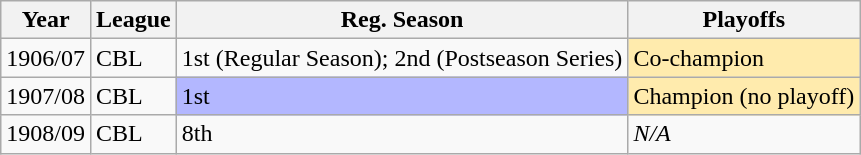<table class="wikitable">
<tr>
<th>Year</th>
<th>League</th>
<th>Reg. Season</th>
<th>Playoffs</th>
</tr>
<tr>
<td>1906/07</td>
<td>CBL</td>
<td>1st (Regular Season); 2nd (Postseason Series)</td>
<td bgcolor="FFEBAD">Co-champion</td>
</tr>
<tr>
<td>1907/08</td>
<td>CBL</td>
<td bgcolor="B3B7FF">1st</td>
<td bgcolor="FFEBAD">Champion (no playoff)</td>
</tr>
<tr>
<td>1908/09</td>
<td>CBL</td>
<td>8th</td>
<td><em>N/A</em></td>
</tr>
</table>
